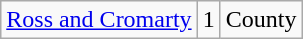<table class="wikitable sortable">
<tr>
<td><a href='#'>Ross and Cromarty</a></td>
<td align="center">1</td>
<td>County</td>
</tr>
</table>
